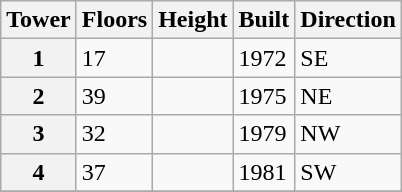<table class="wikitable sortable" align="center">
<tr>
<th>Tower</th>
<th>Floors</th>
<th>Height</th>
<th>Built</th>
<th>Direction</th>
</tr>
<tr>
<th>1</th>
<td>17</td>
<td></td>
<td>1972</td>
<td>SE</td>
</tr>
<tr>
<th>2</th>
<td>39</td>
<td></td>
<td>1975</td>
<td>NE</td>
</tr>
<tr>
<th>3</th>
<td>32</td>
<td></td>
<td>1979</td>
<td>NW</td>
</tr>
<tr>
<th>4</th>
<td>37</td>
<td></td>
<td>1981</td>
<td>SW</td>
</tr>
<tr>
</tr>
</table>
